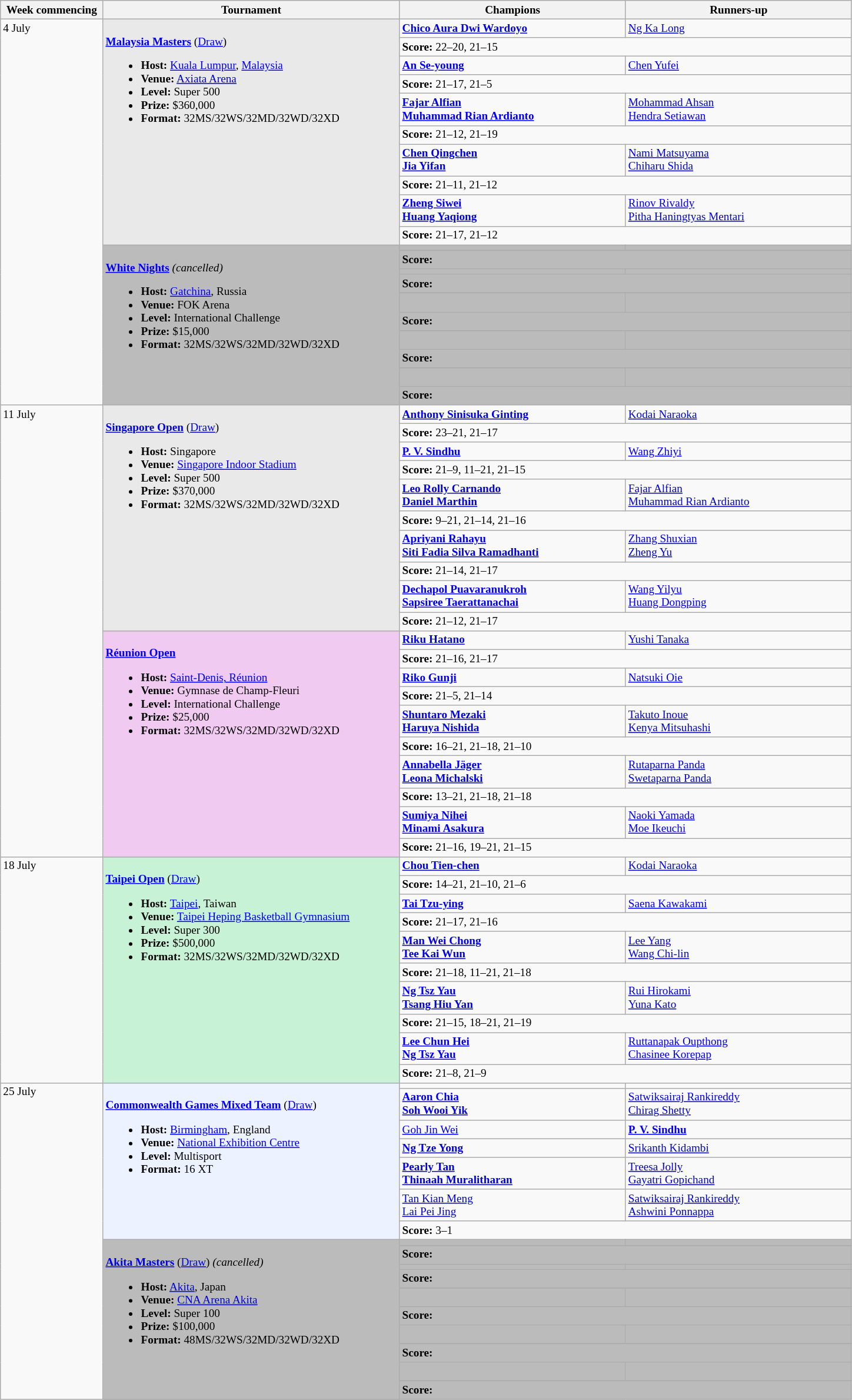<table class="wikitable" style="font-size:80%">
<tr>
<th width="110">Week commencing</th>
<th width="330">Tournament</th>
<th width="250">Champions</th>
<th width="250">Runners-up</th>
</tr>
<tr valign="top">
<td rowspan="20">4 July</td>
<td bgcolor="#E9E9E9" rowspan="10"><br><strong><a href='#'>Malaysia Masters</a></strong> (<a href='#'>Draw</a>)<ul><li><strong>Host:</strong> <a href='#'>Kuala Lumpur</a>, <a href='#'>Malaysia</a></li><li><strong>Venue:</strong> <a href='#'>Axiata Arena</a></li><li><strong>Level:</strong> Super 500</li><li><strong>Prize:</strong> $360,000</li><li><strong>Format:</strong> 32MS/32WS/32MD/32WD/32XD</li></ul></td>
<td><strong> <a href='#'>Chico Aura Dwi Wardoyo</a></strong></td>
<td> <a href='#'>Ng Ka Long</a></td>
</tr>
<tr>
<td colspan="2"><strong>Score:</strong> 22–20, 21–15</td>
</tr>
<tr valign="top">
<td><strong> <a href='#'>An Se-young</a></strong></td>
<td> <a href='#'>Chen Yufei</a></td>
</tr>
<tr>
<td colspan="2"><strong>Score:</strong> 21–17, 21–5</td>
</tr>
<tr valign="top">
<td><strong> <a href='#'>Fajar Alfian</a><br> <a href='#'>Muhammad Rian Ardianto</a></strong></td>
<td> <a href='#'>Mohammad Ahsan</a><br> <a href='#'>Hendra Setiawan</a></td>
</tr>
<tr>
<td colspan="2"><strong>Score:</strong> 21–12, 21–19</td>
</tr>
<tr valign="top">
<td><strong> <a href='#'>Chen Qingchen</a><br> <a href='#'>Jia Yifan</a></strong></td>
<td> <a href='#'>Nami Matsuyama</a><br> <a href='#'>Chiharu Shida</a></td>
</tr>
<tr>
<td colspan="2"><strong>Score:</strong> 21–11, 21–12</td>
</tr>
<tr valign="top">
<td><strong> <a href='#'>Zheng Siwei</a><br> <a href='#'>Huang Yaqiong</a></strong></td>
<td> <a href='#'>Rinov Rivaldy</a><br> <a href='#'>Pitha Haningtyas Mentari</a></td>
</tr>
<tr>
<td colspan="2"><strong>Score:</strong> 21–17, 21–12</td>
</tr>
<tr valign="top" bgcolor="#BBBBBB">
<td bgcolor="#BBBBBB" rowspan="10"><br><strong><a href='#'>White Nights</a></strong> <em>(cancelled)</em><ul><li><strong>Host:</strong> <a href='#'>Gatchina</a>, Russia</li><li><strong>Venue:</strong> FOK Arena</li><li><strong>Level:</strong> International Challenge</li><li><strong>Prize:</strong> $15,000</li><li><strong>Format:</strong> 32MS/32WS/32MD/32WD/32XD</li></ul></td>
<td><strong> </strong></td>
<td></td>
</tr>
<tr bgcolor="#BBBBBB">
<td colspan="2"><strong>Score:</strong></td>
</tr>
<tr valign="top" bgcolor="#BBBBBB">
<td><strong> </strong></td>
<td></td>
</tr>
<tr bgcolor="#BBBBBB">
<td colspan="2"><strong>Score:</strong></td>
</tr>
<tr valign="top" bgcolor="#BBBBBB">
<td><strong> <br> </strong></td>
<td> <br></td>
</tr>
<tr bgcolor="#BBBBBB">
<td colspan="2"><strong>Score:</strong></td>
</tr>
<tr valign="top" bgcolor="#BBBBBB">
<td><strong> <br> </strong></td>
<td> <br></td>
</tr>
<tr bgcolor="#BBBBBB">
<td colspan="2"><strong>Score:</strong></td>
</tr>
<tr valign="top" bgcolor="#BBBBBB">
<td><strong> <br> </strong></td>
<td> <br></td>
</tr>
<tr bgcolor="#BBBBBB">
<td colspan="2"><strong>Score:</strong></td>
</tr>
<tr valign="top">
<td rowspan="20">11 July</td>
<td bgcolor="#E9E9E9" rowspan="10"><br><strong><a href='#'>Singapore Open</a></strong> (<a href='#'>Draw</a>)<ul><li><strong>Host:</strong> Singapore</li><li><strong>Venue:</strong> <a href='#'>Singapore Indoor Stadium</a></li><li><strong>Level:</strong> Super 500</li><li><strong>Prize:</strong> $370,000</li><li><strong>Format:</strong> 32MS/32WS/32MD/32WD/32XD</li></ul></td>
<td><strong> <a href='#'>Anthony Sinisuka Ginting</a></strong></td>
<td> <a href='#'>Kodai Naraoka</a></td>
</tr>
<tr>
<td colspan="2"><strong>Score:</strong> 23–21, 21–17</td>
</tr>
<tr valign="top">
<td><strong> <a href='#'>P. V. Sindhu</a></strong></td>
<td> <a href='#'>Wang Zhiyi</a></td>
</tr>
<tr>
<td colspan="2"><strong>Score:</strong> 21–9, 11–21, 21–15</td>
</tr>
<tr valign="top">
<td><strong> <a href='#'>Leo Rolly Carnando</a><br> <a href='#'>Daniel Marthin</a></strong></td>
<td> <a href='#'>Fajar Alfian</a><br> <a href='#'>Muhammad Rian Ardianto</a></td>
</tr>
<tr>
<td colspan="2"><strong>Score:</strong> 9–21, 21–14, 21–16</td>
</tr>
<tr valign="top">
<td><strong> <a href='#'>Apriyani Rahayu</a><br> <a href='#'>Siti Fadia Silva Ramadhanti</a></strong></td>
<td> <a href='#'>Zhang Shuxian</a><br> <a href='#'>Zheng Yu</a></td>
</tr>
<tr>
<td colspan="2"><strong>Score:</strong> 21–14, 21–17</td>
</tr>
<tr valign="top">
<td><strong> <a href='#'>Dechapol Puavaranukroh</a><br> <a href='#'>Sapsiree Taerattanachai</a></strong></td>
<td> <a href='#'>Wang Yilyu</a><br> <a href='#'>Huang Dongping</a></td>
</tr>
<tr>
<td colspan="2"><strong>Score:</strong> 21–12, 21–17</td>
</tr>
<tr valign="top">
<td bgcolor="#F0CAF0" rowspan="10"><br><strong><a href='#'>Réunion Open</a></strong><ul><li><strong>Host:</strong> <a href='#'>Saint-Denis, Réunion</a></li><li><strong>Venue:</strong> Gymnase de Champ-Fleuri</li><li><strong>Level:</strong> International Challenge</li><li><strong>Prize:</strong> $25,000</li><li><strong>Format:</strong> 32MS/32WS/32MD/32WD/32XD</li></ul></td>
<td><strong> <a href='#'>Riku Hatano</a></strong></td>
<td> <a href='#'>Yushi Tanaka</a></td>
</tr>
<tr>
<td colspan="2"><strong>Score:</strong> 21–16, 21–17</td>
</tr>
<tr valign="top">
<td><strong> <a href='#'>Riko Gunji</a></strong></td>
<td> <a href='#'>Natsuki Oie</a></td>
</tr>
<tr>
<td colspan="2"><strong>Score:</strong> 21–5, 21–14</td>
</tr>
<tr valign="top">
<td><strong> <a href='#'>Shuntaro Mezaki</a><br> <a href='#'>Haruya Nishida</a></strong></td>
<td> <a href='#'>Takuto Inoue</a><br> <a href='#'>Kenya Mitsuhashi</a></td>
</tr>
<tr>
<td colspan="2"><strong>Score:</strong> 16–21, 21–18, 21–10</td>
</tr>
<tr valign="top">
<td><strong> <a href='#'>Annabella Jäger</a><br> <a href='#'>Leona Michalski</a></strong></td>
<td> <a href='#'>Rutaparna Panda</a><br> <a href='#'>Swetaparna Panda</a></td>
</tr>
<tr>
<td colspan="2"><strong>Score:</strong> 13–21, 21–18, 21–18</td>
</tr>
<tr valign="top">
<td><strong> <a href='#'>Sumiya Nihei</a><br> <a href='#'>Minami Asakura</a></strong></td>
<td> <a href='#'>Naoki Yamada</a><br> <a href='#'>Moe Ikeuchi</a></td>
</tr>
<tr>
<td colspan="2"><strong>Score:</strong> 21–16, 19–21, 21–15</td>
</tr>
<tr valign="top">
<td rowspan="10">18 July</td>
<td bgcolor="#C7F2D5" rowspan="10"><br><strong><a href='#'>Taipei Open</a></strong> (<a href='#'>Draw</a>)<ul><li><strong>Host:</strong> <a href='#'>Taipei</a>, Taiwan</li><li><strong>Venue:</strong> <a href='#'>Taipei Heping Basketball Gymnasium</a></li><li><strong>Level:</strong> Super 300</li><li><strong>Prize:</strong> $500,000</li><li><strong>Format:</strong> 32MS/32WS/32MD/32WD/32XD</li></ul></td>
<td><strong> <a href='#'>Chou Tien-chen</a></strong></td>
<td> <a href='#'>Kodai Naraoka</a></td>
</tr>
<tr>
<td colspan="2"><strong>Score:</strong> 14–21, 21–10, 21–6</td>
</tr>
<tr valign="top">
<td><strong> <a href='#'>Tai Tzu-ying</a></strong></td>
<td> <a href='#'>Saena Kawakami</a></td>
</tr>
<tr>
<td colspan="2"><strong>Score:</strong> 21–17, 21–16</td>
</tr>
<tr valign="top">
<td><strong> <a href='#'>Man Wei Chong</a><br> <a href='#'>Tee Kai Wun</a></strong></td>
<td> <a href='#'>Lee Yang</a><br> <a href='#'>Wang Chi-lin</a></td>
</tr>
<tr>
<td colspan="2"><strong>Score:</strong> 21–18, 11–21, 21–18</td>
</tr>
<tr valign="top">
<td><strong> <a href='#'>Ng Tsz Yau</a><br> <a href='#'>Tsang Hiu Yan</a></strong></td>
<td> <a href='#'>Rui Hirokami</a><br> <a href='#'>Yuna Kato</a></td>
</tr>
<tr>
<td colspan="2"><strong>Score:</strong> 21–15, 18–21, 21–19</td>
</tr>
<tr valign="top">
<td><strong> <a href='#'>Lee Chun Hei</a><br> <a href='#'>Ng Tsz Yau</a></strong></td>
<td> <a href='#'>Ruttanapak Oupthong</a><br> <a href='#'>Chasinee Korepap</a></td>
</tr>
<tr>
<td colspan="2"><strong>Score:</strong> 21–8, 21–9</td>
</tr>
<tr valign="top">
<td rowspan="23">25 July</td>
<td bgcolor="#ECF2FF" rowspan="7"><br><strong><a href='#'>Commonwealth Games Mixed Team</a></strong> (<a href='#'>Draw</a>)<ul><li><strong>Host:</strong> <a href='#'>Birmingham</a>, England</li><li><strong>Venue:</strong> <a href='#'>National Exhibition Centre</a></li><li><strong>Level:</strong> Multisport</li><li><strong>Format:</strong> 16 XT</li></ul></td>
<td><strong></strong></td>
<td></td>
</tr>
<tr>
<td><strong><a href='#'>Aaron Chia</a><br><a href='#'>Soh Wooi Yik</a></strong></td>
<td><a href='#'>Satwiksairaj Rankireddy</a><br><a href='#'>Chirag Shetty</a></td>
</tr>
<tr>
<td><a href='#'>Goh Jin Wei</a></td>
<td><strong><a href='#'>P. V. Sindhu</a></strong></td>
</tr>
<tr>
<td><strong><a href='#'>Ng Tze Yong</a></strong></td>
<td><a href='#'>Srikanth Kidambi</a></td>
</tr>
<tr>
<td><strong><a href='#'>Pearly Tan</a><br><a href='#'>Thinaah Muralitharan</a></strong></td>
<td><a href='#'>Treesa Jolly</a><br><a href='#'>Gayatri Gopichand</a></td>
</tr>
<tr>
<td><a href='#'>Tan Kian Meng</a><br><a href='#'>Lai Pei Jing</a></td>
<td><a href='#'>Satwiksairaj Rankireddy</a><br><a href='#'>Ashwini Ponnappa</a></td>
</tr>
<tr>
<td colspan="2"><strong>Score:</strong> 3–1</td>
</tr>
<tr valign="top" bgcolor="#BBBBBB">
<td bgcolor="#BBBBBB" rowspan="10"><br><strong><a href='#'>Akita Masters</a></strong> (<a href='#'>Draw</a>) <em>(cancelled)</em><ul><li><strong>Host:</strong> <a href='#'>Akita</a>, Japan</li><li><strong>Venue:</strong> <a href='#'>CNA Arena Akita</a></li><li><strong>Level:</strong> Super 100</li><li><strong>Prize:</strong> $100,000</li><li><strong>Format:</strong> 48MS/32WS/32MD/32WD/32XD</li></ul></td>
<td><strong> </strong></td>
<td></td>
</tr>
<tr bgcolor="#BBBBBB">
<td colspan="2"><strong>Score:</strong></td>
</tr>
<tr valign="top" bgcolor="#BBBBBB">
<td><strong> </strong></td>
<td></td>
</tr>
<tr bgcolor="#BBBBBB">
<td colspan="2"><strong>Score:</strong></td>
</tr>
<tr valign="top" bgcolor="#BBBBBB">
<td><strong> <br> </strong></td>
<td> <br></td>
</tr>
<tr bgcolor="#BBBBBB">
<td colspan="2"><strong>Score:</strong></td>
</tr>
<tr valign="top" bgcolor="#BBBBBB">
<td><strong> <br> </strong></td>
<td> <br></td>
</tr>
<tr bgcolor="#BBBBBB">
<td colspan="2"><strong>Score:</strong></td>
</tr>
<tr valign="top" bgcolor="#BBBBBB">
<td><strong> <br> </strong></td>
<td> <br></td>
</tr>
<tr bgcolor="#BBBBBB">
<td colspan="2"><strong>Score:</strong></td>
</tr>
</table>
